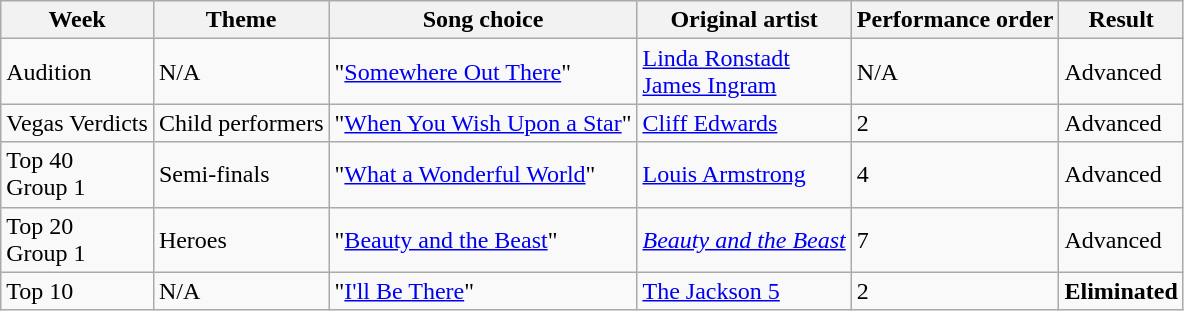<table class="wikitable">
<tr>
<th>Week</th>
<th>Theme</th>
<th>Song choice</th>
<th>Original artist</th>
<th>Performance order</th>
<th>Result</th>
</tr>
<tr>
<td>Audition</td>
<td>N/A</td>
<td>"<a href='#'>Somewhere Out There</a>"</td>
<td><a href='#'>Linda Ronstadt</a><br><a href='#'>James Ingram</a></td>
<td>N/A</td>
<td>Advanced</td>
</tr>
<tr>
<td>Vegas Verdicts</td>
<td>Child performers</td>
<td>"<a href='#'>When You Wish Upon a Star</a>"</td>
<td><a href='#'>Cliff Edwards</a></td>
<td>2</td>
<td>Advanced</td>
</tr>
<tr>
<td>Top 40<br>Group 1</td>
<td>Semi-finals</td>
<td>"<a href='#'>What a Wonderful World</a>"</td>
<td><a href='#'>Louis Armstrong</a></td>
<td>4</td>
<td>Advanced</td>
</tr>
<tr>
<td>Top 20<br>Group 1</td>
<td>Heroes</td>
<td>"<a href='#'>Beauty and the Beast</a>"</td>
<td><em><a href='#'>Beauty and the Beast</a></em></td>
<td>7</td>
<td>Advanced</td>
</tr>
<tr>
<td>Top 10</td>
<td>N/A</td>
<td>"<a href='#'>I'll Be There</a>"</td>
<td><a href='#'>The Jackson 5</a></td>
<td>2</td>
<td><strong>Eliminated</strong></td>
</tr>
</table>
